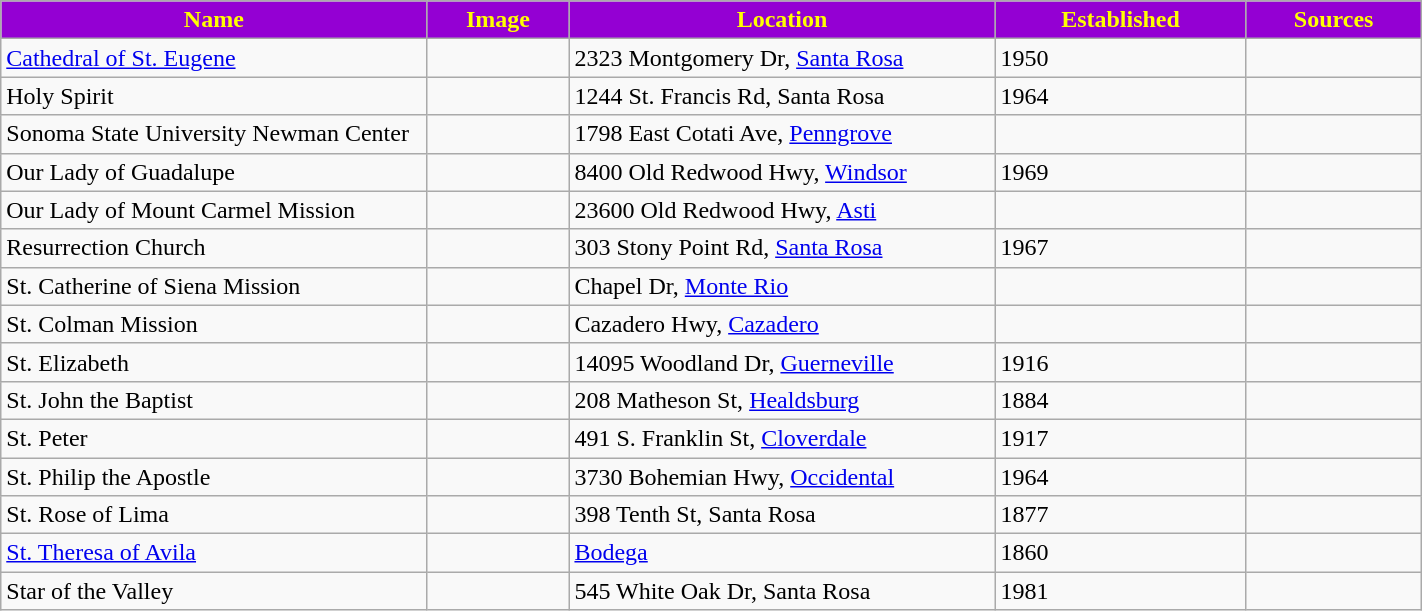<table class="wikitable sortable" style="width:75%">
<tr>
<th style="background:darkviolet; color:yellow;" width="30%"><strong>Name</strong></th>
<th style="background:darkviolet; color:yellow;" width="10%"><strong>Image</strong></th>
<th style="background:darkviolet; color:yellow;" width="30%"><strong>Location</strong></th>
<th style="background:darkviolet; color:yellow;" width="15"><strong>Established</strong></th>
<th style="background:darkviolet; color:yellow;" width="10"><strong>Sources</strong></th>
</tr>
<tr>
<td><a href='#'>Cathedral of St. Eugene</a></td>
<td></td>
<td>2323 Montgomery Dr, <a href='#'>Santa Rosa</a></td>
<td>1950</td>
<td></td>
</tr>
<tr>
<td>Holy Spirit</td>
<td></td>
<td>1244 St. Francis Rd, Santa Rosa</td>
<td>1964</td>
<td></td>
</tr>
<tr>
<td>Sonoma State University Newman Center</td>
<td></td>
<td>1798 East Cotati Ave, <a href='#'>Penngrove</a></td>
<td></td>
<td></td>
</tr>
<tr>
<td>Our Lady of Guadalupe</td>
<td></td>
<td>8400 Old Redwood Hwy, <a href='#'>Windsor</a></td>
<td>1969</td>
<td></td>
</tr>
<tr>
<td>Our Lady of Mount Carmel Mission</td>
<td></td>
<td>23600 Old Redwood Hwy, <a href='#'>Asti</a></td>
<td></td>
<td></td>
</tr>
<tr>
<td>Resurrection Church</td>
<td></td>
<td>303 Stony Point Rd, <a href='#'>Santa Rosa</a></td>
<td>1967</td>
<td></td>
</tr>
<tr>
<td>St. Catherine of Siena Mission</td>
<td></td>
<td>Chapel Dr, <a href='#'>Monte Rio</a></td>
<td></td>
<td></td>
</tr>
<tr>
<td>St. Colman Mission</td>
<td></td>
<td>Cazadero Hwy, <a href='#'>Cazadero</a></td>
<td></td>
<td></td>
</tr>
<tr>
<td>St. Elizabeth</td>
<td></td>
<td>14095 Woodland Dr, <a href='#'>Guerneville</a></td>
<td>1916</td>
<td></td>
</tr>
<tr>
<td>St. John the Baptist</td>
<td></td>
<td>208 Matheson St, <a href='#'>Healdsburg</a></td>
<td>1884</td>
<td></td>
</tr>
<tr>
<td>St. Peter</td>
<td></td>
<td>491 S. Franklin St, <a href='#'>Cloverdale</a></td>
<td>1917</td>
<td></td>
</tr>
<tr>
<td>St. Philip the Apostle</td>
<td></td>
<td>3730 Bohemian Hwy, <a href='#'>Occidental</a></td>
<td>1964</td>
<td></td>
</tr>
<tr>
<td>St. Rose of Lima</td>
<td></td>
<td>398 Tenth St, Santa Rosa</td>
<td>1877</td>
<td></td>
</tr>
<tr>
<td><a href='#'>St. Theresa of Avila</a></td>
<td></td>
<td><a href='#'>Bodega</a></td>
<td>1860</td>
<td></td>
</tr>
<tr>
<td>Star of the Valley</td>
<td></td>
<td>545 White Oak Dr, Santa Rosa</td>
<td>1981</td>
<td></td>
</tr>
</table>
